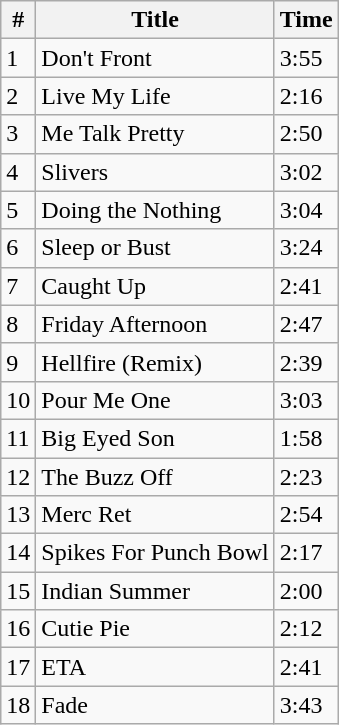<table class="wikitable">
<tr>
<th align="center">#</th>
<th align="center">Title</th>
<th align="center">Time</th>
</tr>
<tr>
<td>1</td>
<td>Don't Front</td>
<td>3:55</td>
</tr>
<tr>
<td>2</td>
<td>Live My Life</td>
<td>2:16</td>
</tr>
<tr>
<td>3</td>
<td>Me Talk Pretty</td>
<td>2:50</td>
</tr>
<tr>
<td>4</td>
<td>Slivers</td>
<td>3:02</td>
</tr>
<tr>
<td>5</td>
<td>Doing the Nothing</td>
<td>3:04</td>
</tr>
<tr>
<td>6</td>
<td>Sleep or Bust</td>
<td>3:24</td>
</tr>
<tr>
<td>7</td>
<td>Caught Up</td>
<td>2:41</td>
</tr>
<tr>
<td>8</td>
<td>Friday Afternoon</td>
<td>2:47</td>
</tr>
<tr>
<td>9</td>
<td>Hellfire (Remix)</td>
<td>2:39</td>
</tr>
<tr>
<td>10</td>
<td>Pour Me One</td>
<td>3:03</td>
</tr>
<tr>
<td>11</td>
<td>Big Eyed Son</td>
<td>1:58</td>
</tr>
<tr>
<td>12</td>
<td>The Buzz Off</td>
<td>2:23</td>
</tr>
<tr>
<td>13</td>
<td>Merc Ret</td>
<td>2:54</td>
</tr>
<tr>
<td>14</td>
<td>Spikes For Punch Bowl</td>
<td>2:17</td>
</tr>
<tr>
<td>15</td>
<td>Indian Summer</td>
<td>2:00</td>
</tr>
<tr>
<td>16</td>
<td>Cutie Pie</td>
<td>2:12</td>
</tr>
<tr>
<td>17</td>
<td>ETA</td>
<td>2:41</td>
</tr>
<tr>
<td>18</td>
<td>Fade</td>
<td>3:43</td>
</tr>
</table>
